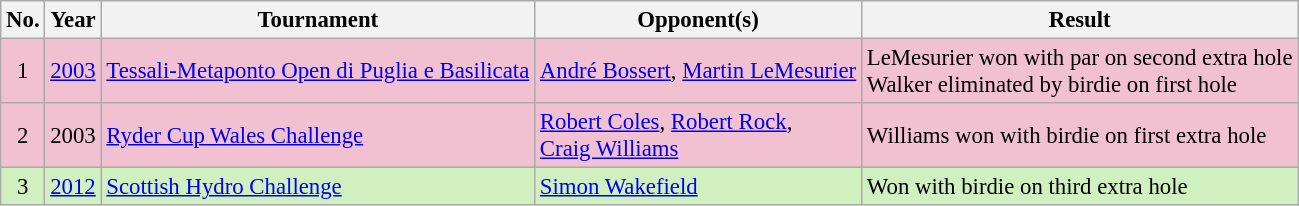<table class="wikitable" style="font-size:95%;">
<tr>
<th>No.</th>
<th>Year</th>
<th>Tournament</th>
<th>Opponent(s)</th>
<th>Result</th>
</tr>
<tr style="background:#F2C1D1;">
<td align=center>1</td>
<td><a href='#'>2003</a></td>
<td><a href='#'>Tessali-Metaponto Open di Puglia e Basilicata</a></td>
<td> <a href='#'>André Bossert</a>,  <a href='#'>Martin LeMesurier</a></td>
<td>LeMesurier won with par on second extra hole<br>Walker eliminated by birdie on first hole</td>
</tr>
<tr style="background:#F2C1D1;">
<td align=center>2</td>
<td>2003</td>
<td><a href='#'>Ryder Cup Wales Challenge</a></td>
<td> <a href='#'>Robert Coles</a>,  <a href='#'>Robert Rock</a>,<br> <a href='#'>Craig Williams</a></td>
<td>Williams won with birdie on first extra hole</td>
</tr>
<tr style="background:#D0F0C0;">
<td align=center>3</td>
<td><a href='#'>2012</a></td>
<td><a href='#'>Scottish Hydro Challenge</a></td>
<td> <a href='#'>Simon Wakefield</a></td>
<td>Won with birdie on third extra hole</td>
</tr>
</table>
